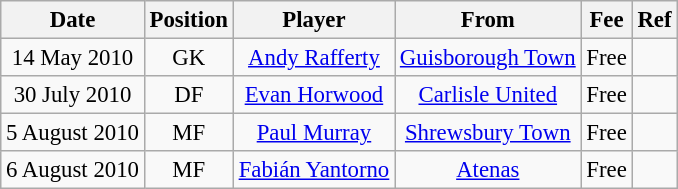<table class="wikitable" style="font-size: 95%; text-align: center;">
<tr>
<th>Date</th>
<th>Position</th>
<th>Player</th>
<th>From</th>
<th>Fee</th>
<th>Ref</th>
</tr>
<tr>
<td>14 May 2010</td>
<td>GK</td>
<td><a href='#'>Andy Rafferty</a></td>
<td><a href='#'>Guisborough Town</a></td>
<td>Free</td>
<td></td>
</tr>
<tr>
<td>30 July 2010</td>
<td>DF</td>
<td><a href='#'>Evan Horwood</a></td>
<td><a href='#'>Carlisle United</a></td>
<td>Free</td>
<td></td>
</tr>
<tr>
<td>5 August 2010</td>
<td>MF</td>
<td><a href='#'>Paul Murray</a></td>
<td><a href='#'>Shrewsbury Town</a></td>
<td>Free</td>
<td></td>
</tr>
<tr>
<td>6 August 2010</td>
<td>MF</td>
<td><a href='#'>Fabián Yantorno</a></td>
<td><a href='#'>Atenas</a></td>
<td>Free</td>
<td></td>
</tr>
</table>
